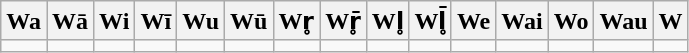<table class=wikitable>
<tr>
<th>Wa</th>
<th>Wā</th>
<th>Wi</th>
<th>Wī</th>
<th>Wu</th>
<th>Wū</th>
<th>Wr̥</th>
<th>Wr̥̄</th>
<th>Wl̥</th>
<th>Wl̥̄</th>
<th>We</th>
<th>Wai</th>
<th>Wo</th>
<th>Wau</th>
<th>W</th>
</tr>
<tr>
<td></td>
<td></td>
<td></td>
<td></td>
<td></td>
<td></td>
<td></td>
<td></td>
<td></td>
<td></td>
<td></td>
<td></td>
<td></td>
<td></td>
<td></td>
</tr>
</table>
